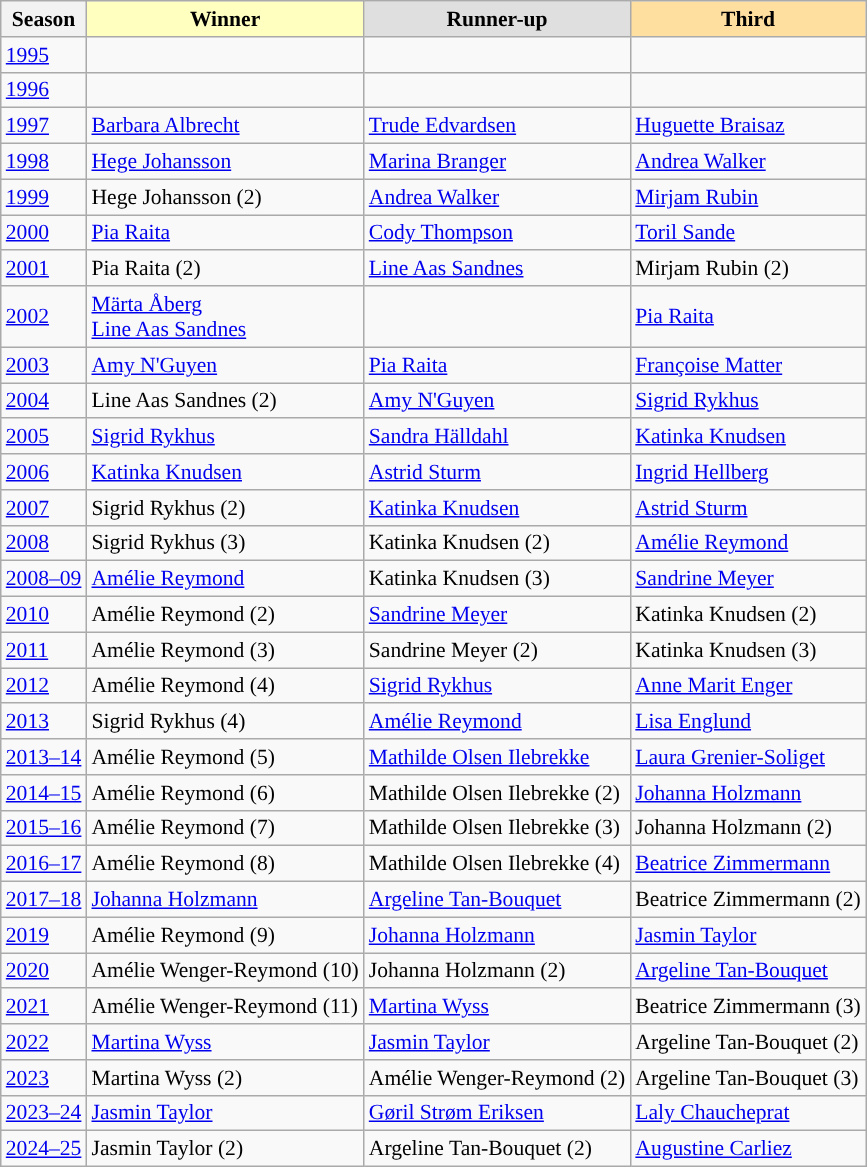<table class="wikitable" style="font-size: 90%;">
<tr>
<th>Season</th>
<th style="background:#ffffbf;">Winner</th>
<th style="background:#dfdfdf;">Runner-up</th>
<th style="background:#ffdf9f;">Third</th>
</tr>
<tr>
<td><a href='#'>1995</a></td>
<td></td>
<td></td>
<td></td>
</tr>
<tr>
<td><a href='#'>1996</a></td>
<td></td>
<td></td>
<td></td>
</tr>
<tr>
<td><a href='#'>1997</a></td>
<td> <a href='#'>Barbara Albrecht</a></td>
<td> <a href='#'>Trude Edvardsen</a></td>
<td> <a href='#'>Huguette Braisaz</a></td>
</tr>
<tr>
<td><a href='#'>1998</a></td>
<td> <a href='#'>Hege Johansson</a></td>
<td> <a href='#'>Marina Branger</a></td>
<td> <a href='#'>Andrea Walker</a></td>
</tr>
<tr>
<td><a href='#'>1999</a></td>
<td> Hege Johansson (2)</td>
<td> <a href='#'>Andrea Walker</a></td>
<td> <a href='#'>Mirjam Rubin</a></td>
</tr>
<tr>
<td><a href='#'>2000</a></td>
<td> <a href='#'>Pia Raita</a></td>
<td> <a href='#'>Cody Thompson</a></td>
<td> <a href='#'>Toril Sande</a></td>
</tr>
<tr>
<td><a href='#'>2001</a></td>
<td> Pia Raita (2)</td>
<td> <a href='#'>Line Aas Sandnes</a></td>
<td> Mirjam Rubin (2)</td>
</tr>
<tr>
<td><a href='#'>2002</a></td>
<td> <a href='#'>Märta Åberg</a><br> <a href='#'>Line Aas Sandnes</a></td>
<td></td>
<td> <a href='#'>Pia Raita</a></td>
</tr>
<tr>
<td><a href='#'>2003</a></td>
<td> <a href='#'>Amy N'Guyen</a></td>
<td> <a href='#'>Pia Raita</a></td>
<td> <a href='#'>Françoise Matter</a></td>
</tr>
<tr>
<td><a href='#'>2004</a></td>
<td> Line Aas Sandnes (2)</td>
<td> <a href='#'>Amy N'Guyen</a></td>
<td> <a href='#'>Sigrid Rykhus</a></td>
</tr>
<tr>
<td><a href='#'>2005</a></td>
<td> <a href='#'>Sigrid Rykhus</a></td>
<td> <a href='#'>Sandra Hälldahl</a></td>
<td> <a href='#'>Katinka Knudsen</a></td>
</tr>
<tr>
<td><a href='#'>2006</a></td>
<td> <a href='#'>Katinka Knudsen</a></td>
<td> <a href='#'>Astrid Sturm</a></td>
<td> <a href='#'>Ingrid Hellberg</a></td>
</tr>
<tr>
<td><a href='#'>2007</a></td>
<td> Sigrid Rykhus (2)</td>
<td> <a href='#'>Katinka Knudsen</a></td>
<td> <a href='#'>Astrid Sturm</a></td>
</tr>
<tr>
<td><a href='#'>2008</a></td>
<td> Sigrid Rykhus (3)</td>
<td> Katinka Knudsen (2)</td>
<td> <a href='#'>Amélie Reymond</a></td>
</tr>
<tr>
<td><a href='#'>2008–09</a></td>
<td> <a href='#'>Amélie Reymond</a></td>
<td> Katinka Knudsen (3)</td>
<td> <a href='#'>Sandrine Meyer</a></td>
</tr>
<tr>
<td><a href='#'>2010</a></td>
<td> Amélie Reymond (2)</td>
<td> <a href='#'>Sandrine Meyer</a></td>
<td> Katinka Knudsen (2)</td>
</tr>
<tr>
<td><a href='#'>2011</a></td>
<td> Amélie Reymond (3)</td>
<td> Sandrine Meyer (2)</td>
<td> Katinka Knudsen (3)</td>
</tr>
<tr>
<td><a href='#'>2012</a></td>
<td> Amélie Reymond (4)</td>
<td> <a href='#'>Sigrid Rykhus</a></td>
<td> <a href='#'>Anne Marit Enger</a></td>
</tr>
<tr>
<td><a href='#'>2013</a></td>
<td> Sigrid Rykhus (4)</td>
<td> <a href='#'>Amélie Reymond</a></td>
<td> <a href='#'>Lisa Englund</a></td>
</tr>
<tr>
<td><a href='#'>2013–14</a></td>
<td> Amélie Reymond (5)</td>
<td> <a href='#'>Mathilde Olsen Ilebrekke</a></td>
<td> <a href='#'>Laura Grenier-Soliget</a></td>
</tr>
<tr>
<td><a href='#'>2014–15</a></td>
<td> Amélie Reymond (6)</td>
<td> Mathilde Olsen Ilebrekke (2)</td>
<td> <a href='#'>Johanna Holzmann</a></td>
</tr>
<tr>
<td><a href='#'>2015–16</a></td>
<td> Amélie Reymond (7)</td>
<td> Mathilde Olsen Ilebrekke (3)</td>
<td> Johanna Holzmann (2)</td>
</tr>
<tr>
<td><a href='#'>2016–17</a></td>
<td> Amélie Reymond (8)</td>
<td> Mathilde Olsen Ilebrekke (4)</td>
<td> <a href='#'>Beatrice Zimmermann</a></td>
</tr>
<tr>
<td><a href='#'>2017–18</a></td>
<td> <a href='#'>Johanna Holzmann</a></td>
<td> <a href='#'>Argeline Tan-Bouquet</a></td>
<td> Beatrice Zimmermann (2)</td>
</tr>
<tr>
<td><a href='#'>2019</a></td>
<td> Amélie Reymond (9)</td>
<td> <a href='#'>Johanna Holzmann</a></td>
<td> <a href='#'>Jasmin Taylor</a></td>
</tr>
<tr>
<td><a href='#'>2020</a></td>
<td> Amélie Wenger-Reymond (10)</td>
<td> Johanna Holzmann (2)</td>
<td> <a href='#'>Argeline Tan-Bouquet</a></td>
</tr>
<tr>
<td><a href='#'>2021</a></td>
<td> Amélie Wenger-Reymond (11)</td>
<td> <a href='#'>Martina Wyss</a></td>
<td> Beatrice Zimmermann (3)</td>
</tr>
<tr>
<td><a href='#'>2022</a></td>
<td> <a href='#'>Martina Wyss</a></td>
<td> <a href='#'>Jasmin Taylor</a></td>
<td> Argeline Tan-Bouquet (2)</td>
</tr>
<tr>
<td><a href='#'>2023</a></td>
<td> Martina Wyss (2)</td>
<td> Amélie Wenger-Reymond (2)</td>
<td> Argeline Tan-Bouquet (3)</td>
</tr>
<tr>
<td><a href='#'>2023–24</a></td>
<td> <a href='#'>Jasmin Taylor</a></td>
<td> <a href='#'>Gøril Strøm Eriksen</a></td>
<td> <a href='#'>Laly Chaucheprat</a></td>
</tr>
<tr>
<td><a href='#'>2024–25</a></td>
<td> Jasmin Taylor (2)</td>
<td> Argeline Tan-Bouquet (2)</td>
<td> <a href='#'>Augustine Carliez</a></td>
</tr>
</table>
